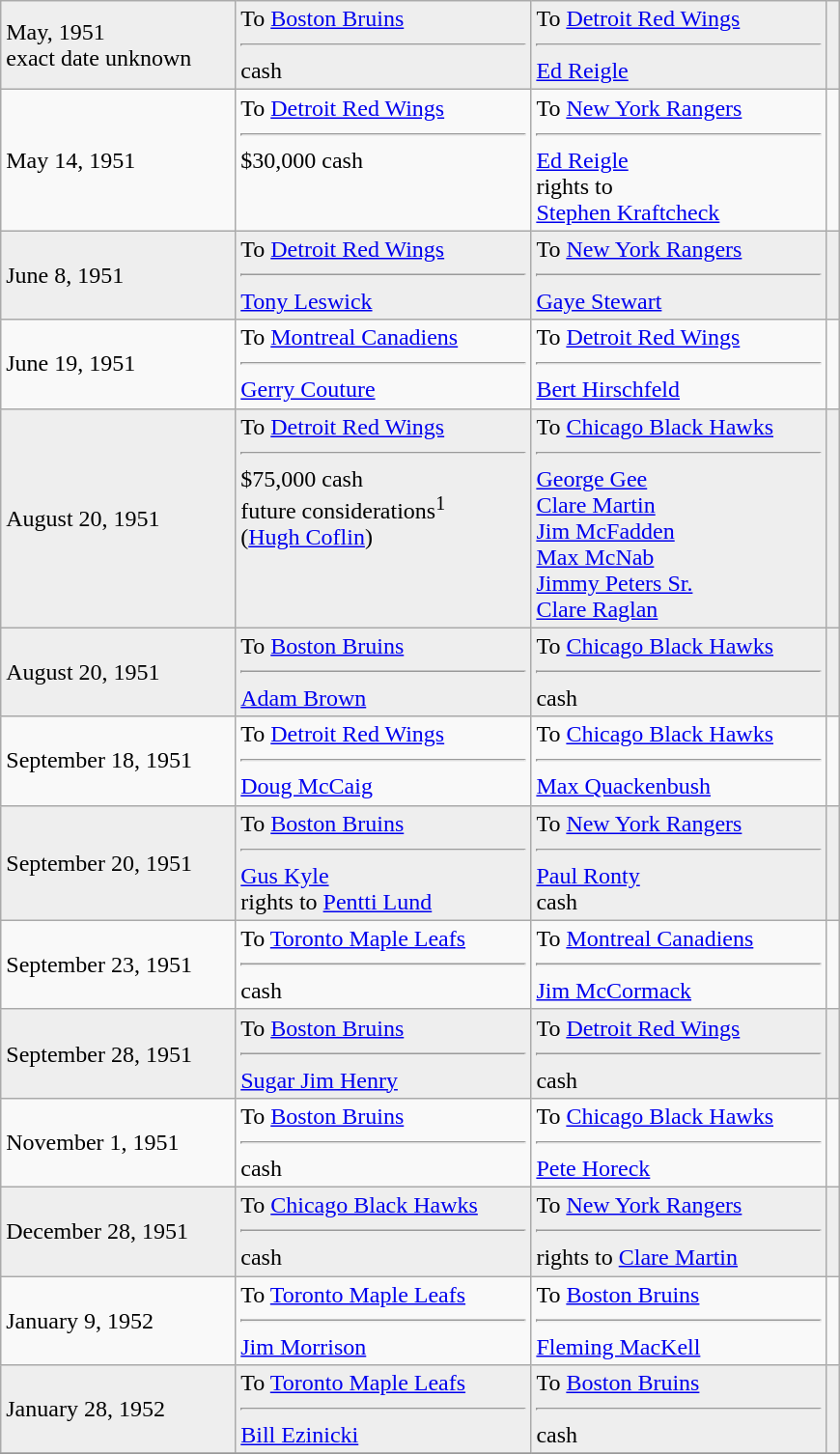<table class="wikitable" style="border:1px solid #999999; width:580px;">
<tr bgcolor="eeeeee">
<td>May, 1951<br>exact date unknown</td>
<td valign="top">To <a href='#'>Boston Bruins</a><hr>cash</td>
<td valign="top">To <a href='#'>Detroit Red Wings</a><hr><a href='#'>Ed Reigle</a></td>
<td></td>
</tr>
<tr>
<td>May 14, 1951</td>
<td valign="top">To <a href='#'>Detroit Red Wings</a><hr>$30,000 cash</td>
<td valign="top">To <a href='#'>New York Rangers</a><hr><a href='#'>Ed Reigle</a><br>rights to<br><a href='#'>Stephen Kraftcheck</a></td>
<td></td>
</tr>
<tr bgcolor="eeeeee">
<td>June 8, 1951</td>
<td valign="top">To <a href='#'>Detroit Red Wings</a><hr><a href='#'>Tony Leswick</a></td>
<td valign="top">To <a href='#'>New York Rangers</a><hr><a href='#'>Gaye Stewart</a></td>
<td></td>
</tr>
<tr>
<td>June 19, 1951</td>
<td valign="top">To <a href='#'>Montreal Canadiens</a><hr><a href='#'>Gerry Couture</a></td>
<td valign="top">To <a href='#'>Detroit Red Wings</a><hr><a href='#'>Bert Hirschfeld</a></td>
<td></td>
</tr>
<tr bgcolor="eeeeee">
<td>August 20, 1951</td>
<td valign="top">To <a href='#'>Detroit Red Wings</a><hr>$75,000 cash<br>future considerations<sup>1</sup><br>(<a href='#'>Hugh Coflin</a>)</td>
<td valign="top">To <a href='#'>Chicago Black Hawks</a><hr><a href='#'>George Gee</a><br><a href='#'>Clare Martin</a><br><a href='#'>Jim McFadden</a><br><a href='#'>Max McNab</a><br><a href='#'>Jimmy Peters Sr.</a><br><a href='#'>Clare Raglan</a></td>
<td></td>
</tr>
<tr bgcolor="eeeeee">
<td>August 20, 1951</td>
<td valign="top">To <a href='#'>Boston Bruins</a><hr><a href='#'>Adam Brown</a></td>
<td valign="top">To <a href='#'>Chicago Black Hawks</a><hr>cash</td>
<td></td>
</tr>
<tr>
<td>September 18, 1951</td>
<td valign="top">To <a href='#'>Detroit Red Wings</a><hr><a href='#'>Doug McCaig</a></td>
<td valign="top">To <a href='#'>Chicago Black Hawks</a><hr><a href='#'>Max Quackenbush</a></td>
<td></td>
</tr>
<tr bgcolor="eeeeee">
<td>September 20, 1951</td>
<td valign="top">To <a href='#'>Boston Bruins</a><hr><a href='#'>Gus Kyle</a><br>rights to <a href='#'>Pentti Lund</a></td>
<td valign="top">To <a href='#'>New York Rangers</a><hr><a href='#'>Paul Ronty</a><br>cash</td>
<td></td>
</tr>
<tr>
<td>September 23, 1951</td>
<td valign="top">To <a href='#'>Toronto Maple Leafs</a><hr>cash</td>
<td valign="top">To <a href='#'>Montreal Canadiens</a><hr><a href='#'>Jim McCormack</a></td>
<td></td>
</tr>
<tr bgcolor="eeeeee">
<td>September 28, 1951</td>
<td valign="top">To <a href='#'>Boston Bruins</a><hr><a href='#'>Sugar Jim Henry</a></td>
<td valign="top">To <a href='#'>Detroit Red Wings</a><hr>cash</td>
<td></td>
</tr>
<tr>
<td>November 1, 1951</td>
<td valign="top">To <a href='#'>Boston Bruins</a><hr>cash</td>
<td valign="top">To <a href='#'>Chicago Black Hawks</a><hr><a href='#'>Pete Horeck</a></td>
<td></td>
</tr>
<tr bgcolor="eeeeee">
<td>December 28, 1951</td>
<td valign="top">To <a href='#'>Chicago Black Hawks</a><hr>cash</td>
<td valign="top">To <a href='#'>New York Rangers</a><hr>rights to <a href='#'>Clare Martin</a></td>
<td></td>
</tr>
<tr>
<td>January 9, 1952</td>
<td valign="top">To <a href='#'>Toronto Maple Leafs</a><hr><a href='#'>Jim Morrison</a></td>
<td valign="top">To <a href='#'>Boston Bruins</a><hr><a href='#'>Fleming MacKell</a></td>
<td></td>
</tr>
<tr bgcolor="eeeeee">
<td>January 28, 1952</td>
<td valign="top">To <a href='#'>Toronto Maple Leafs</a><hr><a href='#'>Bill Ezinicki</a></td>
<td valign="top">To <a href='#'>Boston Bruins</a><hr>cash</td>
<td></td>
</tr>
<tr bgcolor="eeeeee">
</tr>
</table>
